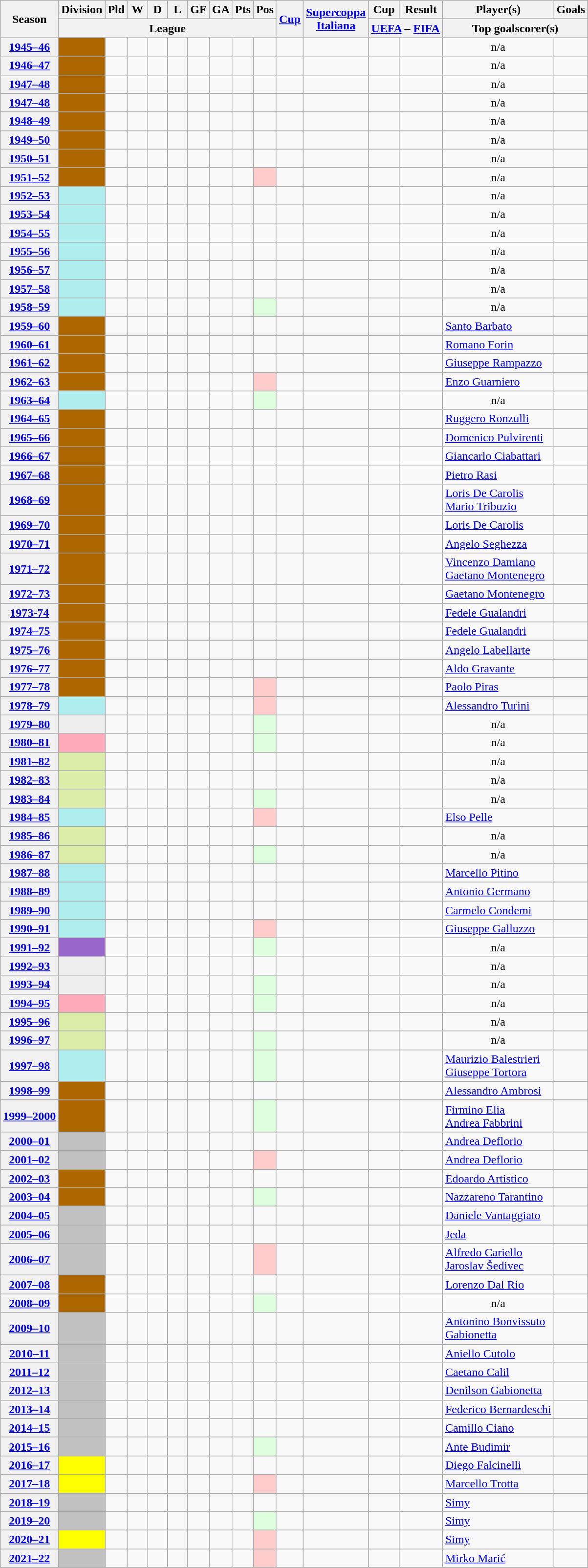<table class="wikitable sortable" style="text-align: center">
<tr>
<th rowspan="2" scope="col">Season</th>
<th scope="col">Division</th>
<th width="20" scope="col">Pld</th>
<th width="20" scope="col">W</th>
<th width="20" scope="col">D</th>
<th width="20" scope="col">L</th>
<th width="20" scope="col">GF</th>
<th width="20" scope="col">GA</th>
<th width="20" scope="col">Pts</th>
<th width="20" scope="col">Pos</th>
<th rowspan="2" scope="col"><a href='#'>Cup</a></th>
<th rowspan="2" scope="col"><a href='#'>Supercoppa <br> Italiana</a></th>
<th scope="col">Cup</th>
<th scope="col">Result</th>
<th scope="col">Player(s)</th>
<th scope="col">Goals</th>
</tr>
<tr class="unsortable">
<th colspan="9" scope="col">League</th>
<th colspan="2" scope="col"><a href='#'>UEFA</a> – <a href='#'>FIFA</a></th>
<th colspan="2" scope="col">Top goalscorer(s)</th>
</tr>
<tr>
<th scope="row"><a href='#'>1945–46</a></th>
<td style="text-align:left;background-color:#ac6600"></td>
<td></td>
<td></td>
<td></td>
<td></td>
<td></td>
<td></td>
<td></td>
<td></td>
<td></td>
<td></td>
<td></td>
<td></td>
<td style="text-align:centre">n/a</td>
<td></td>
</tr>
<tr>
<th scope="row"><a href='#'>1946–47</a></th>
<td style="text-align:left;background-color:#ac6600"></td>
<td></td>
<td></td>
<td></td>
<td></td>
<td></td>
<td></td>
<td></td>
<td></td>
<td></td>
<td></td>
<td></td>
<td></td>
<td style="text-align:centre">n/a</td>
<td></td>
</tr>
<tr>
<th scope="row"><a href='#'>1947–48</a></th>
<td style="text-align:left;background-color:#ac6600"></td>
<td></td>
<td></td>
<td></td>
<td></td>
<td></td>
<td></td>
<td></td>
<td></td>
<td></td>
<td></td>
<td></td>
<td></td>
<td style="text-align:centre">n/a</td>
<td></td>
</tr>
<tr>
<th scope="row"><a href='#'>1947–48</a></th>
<td style="text-align:left;background-color:#ac6600"></td>
<td></td>
<td></td>
<td></td>
<td></td>
<td></td>
<td></td>
<td></td>
<td></td>
<td></td>
<td></td>
<td></td>
<td></td>
<td style="text-align:centre">n/a</td>
<td></td>
</tr>
<tr>
<th scope="row"><a href='#'>1948–49</a></th>
<td style="text-align:left;background-color:#ac6600"></td>
<td></td>
<td></td>
<td></td>
<td></td>
<td></td>
<td></td>
<td></td>
<td></td>
<td></td>
<td></td>
<td></td>
<td></td>
<td style="text-align:centre">n/a</td>
<td></td>
</tr>
<tr>
<th scope="row"><a href='#'>1949–50</a></th>
<td style="text-align:left;background-color:#ac6600"></td>
<td></td>
<td></td>
<td></td>
<td></td>
<td></td>
<td></td>
<td></td>
<td></td>
<td></td>
<td></td>
<td></td>
<td></td>
<td style="text-align:centre">n/a</td>
<td></td>
</tr>
<tr>
<th scope="row"><a href='#'>1950–51</a></th>
<td style="text-align:left;background-color:#ac6600"></td>
<td></td>
<td></td>
<td></td>
<td></td>
<td></td>
<td></td>
<td></td>
<td></td>
<td></td>
<td></td>
<td></td>
<td></td>
<td style="text-align:centre">n/a</td>
<td></td>
</tr>
<tr>
<th scope="row"><a href='#'>1951–52</a></th>
<td style="text-align:left;background-color:#ac6600"></td>
<td></td>
<td></td>
<td></td>
<td></td>
<td></td>
<td></td>
<td></td>
<td style="background-color:#FCC"></td>
<td></td>
<td></td>
<td></td>
<td></td>
<td style="text-align:centre">n/a</td>
<td></td>
</tr>
<tr>
<th scope="row"><a href='#'>1952–53</a></th>
<td style="text-align:left;background-color:#AFEEEE"></td>
<td></td>
<td></td>
<td></td>
<td></td>
<td></td>
<td></td>
<td></td>
<td></td>
<td></td>
<td></td>
<td></td>
<td></td>
<td style="text-align:centre">n/a</td>
<td></td>
</tr>
<tr>
<th scope="row"><a href='#'>1953–54</a></th>
<td style="text-align:left;background-color:#AFEEEE"></td>
<td></td>
<td></td>
<td></td>
<td></td>
<td></td>
<td></td>
<td></td>
<td></td>
<td></td>
<td></td>
<td></td>
<td></td>
<td style="text-align:centre">n/a</td>
<td></td>
</tr>
<tr>
<th scope="row"><a href='#'>1954–55</a></th>
<td style="text-align:left;background-color:#AFEEEE"></td>
<td></td>
<td></td>
<td></td>
<td></td>
<td></td>
<td></td>
<td></td>
<td></td>
<td></td>
<td></td>
<td></td>
<td></td>
<td style="text-align:centre">n/a</td>
<td></td>
</tr>
<tr>
<th scope="row"><a href='#'>1955–56</a></th>
<td style="text-align:left;background-color:#AFEEEE"></td>
<td></td>
<td></td>
<td></td>
<td></td>
<td></td>
<td></td>
<td></td>
<td></td>
<td></td>
<td></td>
<td></td>
<td></td>
<td style="text-align:centre">n/a</td>
<td></td>
</tr>
<tr>
<th scope="row"><a href='#'>1956–57</a></th>
<td style="text-align:left;background-color:#AFEEEE"></td>
<td></td>
<td></td>
<td></td>
<td></td>
<td></td>
<td></td>
<td></td>
<td></td>
<td></td>
<td></td>
<td></td>
<td></td>
<td style="text-align:centre">n/a</td>
<td></td>
</tr>
<tr>
<th scope="row"><a href='#'>1957–58</a></th>
<td style="text-align:left;background-color:#AFEEEE"></td>
<td></td>
<td></td>
<td></td>
<td></td>
<td></td>
<td></td>
<td></td>
<td></td>
<td></td>
<td></td>
<td></td>
<td></td>
<td style="text-align:centre">n/a</td>
<td></td>
</tr>
<tr>
<th scope="row"><a href='#'>1958–59</a></th>
<td style="text-align:left;background-color:#AFEEEE"></td>
<td></td>
<td></td>
<td></td>
<td></td>
<td></td>
<td></td>
<td></td>
<td style="background-color:#DFD"></td>
<td></td>
<td></td>
<td></td>
<td></td>
<td style="text-align:centre">n/a</td>
<td></td>
</tr>
<tr>
<th scope="row"><a href='#'>1959–60</a></th>
<td style="text-align:left;background-color:#ac6600"></td>
<td></td>
<td></td>
<td></td>
<td></td>
<td></td>
<td></td>
<td></td>
<td></td>
<td></td>
<td></td>
<td></td>
<td></td>
<td style="text-align:left"><a href='#'>Santo Barbato</a></td>
<td></td>
</tr>
<tr>
<th scope="row"><a href='#'>1960–61</a></th>
<td style="text-align:left;background-color:#ac6600"></td>
<td></td>
<td></td>
<td></td>
<td></td>
<td></td>
<td></td>
<td></td>
<td></td>
<td></td>
<td></td>
<td></td>
<td></td>
<td style="text-align:left"><a href='#'>Romano Forin</a></td>
<td></td>
</tr>
<tr>
<th scope="row"><a href='#'>1961–62</a></th>
<td style="text-align:left;background-color:#ac6600"></td>
<td></td>
<td></td>
<td></td>
<td></td>
<td></td>
<td></td>
<td></td>
<td></td>
<td></td>
<td></td>
<td></td>
<td></td>
<td style="text-align:left"><a href='#'>Giuseppe Rampazzo</a></td>
<td></td>
</tr>
<tr>
<th scope="row"><a href='#'>1962–63</a></th>
<td style="text-align:left;background-color:#ac6600"></td>
<td></td>
<td></td>
<td></td>
<td></td>
<td></td>
<td></td>
<td></td>
<td style="background-color:#FCC"></td>
<td></td>
<td></td>
<td></td>
<td></td>
<td style="text-align:left"><a href='#'>Enzo Guarniero</a></td>
<td></td>
</tr>
<tr>
<th scope="row"><a href='#'>1963–64</a></th>
<td style="text-align:left;background-color:#AFEEEE"></td>
<td></td>
<td></td>
<td></td>
<td></td>
<td></td>
<td></td>
<td></td>
<td style="background-color:#DFD"></td>
<td></td>
<td></td>
<td></td>
<td></td>
<td style="text-align:centre">n/a</td>
<td></td>
</tr>
<tr>
<th scope="row"><a href='#'>1964–65</a></th>
<td style="text-align:left;background-color:#ac6600"></td>
<td></td>
<td></td>
<td></td>
<td></td>
<td></td>
<td></td>
<td></td>
<td></td>
<td></td>
<td></td>
<td></td>
<td></td>
<td style="text-align:left"><a href='#'>Ruggero Ronzulli</a></td>
<td></td>
</tr>
<tr>
<th scope="row"><a href='#'>1965–66</a></th>
<td style="text-align:left;background-color:#ac6600"></td>
<td></td>
<td></td>
<td></td>
<td></td>
<td></td>
<td></td>
<td></td>
<td></td>
<td></td>
<td></td>
<td></td>
<td></td>
<td style="text-align:left"><a href='#'>Domenico Pulvirenti</a></td>
<td></td>
</tr>
<tr>
<th scope="row"><a href='#'>1966–67</a></th>
<td style="text-align:left;background-color:#ac6600"></td>
<td></td>
<td></td>
<td></td>
<td></td>
<td></td>
<td></td>
<td></td>
<td></td>
<td></td>
<td></td>
<td></td>
<td></td>
<td style="text-align:left"><a href='#'>Giancarlo Ciabattari</a></td>
<td></td>
</tr>
<tr>
<th scope="row"><a href='#'>1967–68</a></th>
<td style="text-align:left;background-color:#ac6600"></td>
<td></td>
<td></td>
<td></td>
<td></td>
<td></td>
<td></td>
<td></td>
<td></td>
<td></td>
<td></td>
<td></td>
<td></td>
<td style="text-align:left"><a href='#'>Pietro Rasi</a></td>
<td></td>
</tr>
<tr>
<th scope="row"><a href='#'>1968–69</a></th>
<td style="text-align:left;background-color:#ac6600"></td>
<td></td>
<td></td>
<td></td>
<td></td>
<td></td>
<td></td>
<td></td>
<td></td>
<td></td>
<td></td>
<td></td>
<td></td>
<td style="text-align:left"><a href='#'>Loris De Carolis</a> <br> <a href='#'>Mario Tribuzio</a></td>
<td></td>
</tr>
<tr>
<th scope="row"><a href='#'>1969–70</a></th>
<td style="text-align:left;background-color:#ac6600"></td>
<td></td>
<td></td>
<td></td>
<td></td>
<td></td>
<td></td>
<td></td>
<td></td>
<td></td>
<td></td>
<td></td>
<td></td>
<td style="text-align:left"><a href='#'>Loris De Carolis</a></td>
<td></td>
</tr>
<tr>
<th scope="row"><a href='#'>1970–71</a></th>
<td style="text-align:left;background-color:#ac6600"></td>
<td></td>
<td></td>
<td></td>
<td></td>
<td></td>
<td></td>
<td></td>
<td></td>
<td></td>
<td></td>
<td></td>
<td></td>
<td style="text-align:left"><a href='#'>Angelo Seghezza</a></td>
<td></td>
</tr>
<tr>
<th scope="row"><a href='#'>1971–72</a></th>
<td style="text-align:left;background-color:#ac6600"></td>
<td></td>
<td></td>
<td></td>
<td></td>
<td></td>
<td></td>
<td></td>
<td></td>
<td></td>
<td></td>
<td></td>
<td></td>
<td style="text-align:left"><a href='#'>Vincenzo Damiano</a> <br> <a href='#'>Gaetano Montenegro</a></td>
<td></td>
</tr>
<tr>
<th scope="row"><a href='#'>1972–73</a></th>
<td style="text-align:left;background-color:#ac6600"></td>
<td></td>
<td></td>
<td></td>
<td></td>
<td></td>
<td></td>
<td></td>
<td></td>
<td></td>
<td></td>
<td></td>
<td></td>
<td style="text-align:left"><a href='#'>Gaetano Montenegro</a></td>
<td></td>
</tr>
<tr>
<th scope="row"><a href='#'>1973-74</a></th>
<td style="text-align:left;background-color:#ac6600"></td>
<td></td>
<td></td>
<td></td>
<td></td>
<td></td>
<td></td>
<td></td>
<td></td>
<td></td>
<td></td>
<td></td>
<td></td>
<td style="text-align:left"><a href='#'>Fedele Gualandri</a></td>
<td></td>
</tr>
<tr>
<th scope="row"><a href='#'>1974–75</a></th>
<td style="text-align:left;background-color:#ac6600"></td>
<td></td>
<td></td>
<td></td>
<td></td>
<td></td>
<td></td>
<td></td>
<td></td>
<td></td>
<td></td>
<td></td>
<td></td>
<td style="text-align:left"><a href='#'>Fedele Gualandri</a></td>
<td></td>
</tr>
<tr>
<th scope="row"><a href='#'>1975–76</a></th>
<td style="text-align:left;background-color:#ac6600"></td>
<td></td>
<td></td>
<td></td>
<td></td>
<td></td>
<td></td>
<td></td>
<td></td>
<td></td>
<td></td>
<td></td>
<td></td>
<td style="text-align:left"><a href='#'>Angelo Labellarte</a></td>
<td></td>
</tr>
<tr>
<th scope="row"><a href='#'>1976–77</a></th>
<td style="text-align:left;background-color:#ac6600"></td>
<td></td>
<td></td>
<td></td>
<td></td>
<td></td>
<td></td>
<td></td>
<td></td>
<td></td>
<td></td>
<td></td>
<td></td>
<td style="text-align:left"><a href='#'>Aldo Gravante</a></td>
<td></td>
</tr>
<tr>
<th scope="row"><a href='#'>1977–78</a></th>
<td style="text-align:left;background-color:#ac6600"></td>
<td></td>
<td></td>
<td></td>
<td></td>
<td></td>
<td></td>
<td></td>
<td style="background-color:#FCC"></td>
<td></td>
<td></td>
<td></td>
<td></td>
<td style="text-align:left"><a href='#'>Paolo Piras</a></td>
<td></td>
</tr>
<tr>
<th scope="row"><a href='#'>1978–79</a></th>
<td style="text-align:left;background-color:#AFEEEE"></td>
<td></td>
<td></td>
<td></td>
<td></td>
<td></td>
<td></td>
<td></td>
<td style="background-color:#FCC"></td>
<td></td>
<td></td>
<td></td>
<td></td>
<td style="text-align:left"><a href='#'>Alessandro Turini</a></td>
<td></td>
</tr>
<tr>
<th scope="row"><a href='#'>1979–80</a></th>
<td style="text-align:left;background-color:#EEE"></td>
<td></td>
<td></td>
<td></td>
<td></td>
<td></td>
<td></td>
<td></td>
<td style="background-color:#DFD"></td>
<td></td>
<td></td>
<td></td>
<td></td>
<td style="text-align:centre">n/a</td>
<td></td>
</tr>
<tr>
<th scope="row"><a href='#'>1980–81</a></th>
<td style="text-align:left;background-color:#FAB"></td>
<td></td>
<td></td>
<td></td>
<td></td>
<td></td>
<td></td>
<td></td>
<td style="background-color:#DFD"></td>
<td></td>
<td></td>
<td></td>
<td></td>
<td style="text-align:centre">n/a</td>
<td></td>
</tr>
<tr>
<th scope="row"><a href='#'>1981–82</a></th>
<td style="text-align:left;background-color:#DEA"></td>
<td></td>
<td></td>
<td></td>
<td></td>
<td></td>
<td></td>
<td></td>
<td></td>
<td></td>
<td></td>
<td></td>
<td></td>
<td style="text-align:centre">n/a</td>
<td></td>
</tr>
<tr>
<th scope="row"><a href='#'>1982–83</a></th>
<td style="text-align:left;background-color:#DEA"></td>
<td></td>
<td></td>
<td></td>
<td></td>
<td></td>
<td></td>
<td></td>
<td></td>
<td></td>
<td></td>
<td></td>
<td></td>
<td style="text-align:centre">n/a</td>
<td></td>
</tr>
<tr>
<th scope="row"><a href='#'>1983–84</a></th>
<td style="text-align:left;background-color:#DEA"></td>
<td></td>
<td></td>
<td></td>
<td></td>
<td></td>
<td></td>
<td></td>
<td style="background-color:#DFD"></td>
<td></td>
<td></td>
<td></td>
<td></td>
<td style="text-align:centre">n/a</td>
<td></td>
</tr>
<tr>
<th scope="row"><a href='#'>1984–85</a></th>
<td style="text-align:left;background-color:#AFEEEE"></td>
<td></td>
<td></td>
<td></td>
<td></td>
<td></td>
<td></td>
<td></td>
<td style="background-color:#FCC"></td>
<td></td>
<td></td>
<td></td>
<td></td>
<td style="text-align:left"><a href='#'>Elso Pelle</a></td>
<td></td>
</tr>
<tr>
<th scope="row"><a href='#'>1985–86</a></th>
<td style="text-align:left;background-color:#DEA"></td>
<td></td>
<td></td>
<td></td>
<td></td>
<td></td>
<td></td>
<td></td>
<td></td>
<td></td>
<td></td>
<td></td>
<td></td>
<td style="text-align:centre">n/a</td>
<td></td>
</tr>
<tr>
<th scope="row"><a href='#'>1986–87</a></th>
<td style="text-align:left;background-color:#DEA"></td>
<td></td>
<td></td>
<td></td>
<td></td>
<td></td>
<td></td>
<td></td>
<td style="background-color:#DFD"></td>
<td></td>
<td></td>
<td></td>
<td></td>
<td style="text-align:centre">n/a</td>
<td></td>
</tr>
<tr>
<th scope="row"><a href='#'>1987–88</a></th>
<td style="text-align:left;background-color:#AFEEEE"></td>
<td></td>
<td></td>
<td></td>
<td></td>
<td></td>
<td></td>
<td></td>
<td></td>
<td></td>
<td></td>
<td></td>
<td></td>
<td style="text-align:left"><a href='#'>Marcello Pitino</a></td>
<td></td>
</tr>
<tr>
<th scope="row"><a href='#'>1988–89</a></th>
<td style="text-align:left;background-color:#AFEEEE"></td>
<td></td>
<td></td>
<td></td>
<td></td>
<td></td>
<td></td>
<td></td>
<td></td>
<td></td>
<td></td>
<td></td>
<td></td>
<td style="text-align:left"><a href='#'>Antonio Germano</a></td>
<td></td>
</tr>
<tr>
<th scope="row"><a href='#'>1989–90</a></th>
<td style="text-align:left;background-color:#AFEEEE"></td>
<td></td>
<td></td>
<td></td>
<td></td>
<td></td>
<td></td>
<td></td>
<td></td>
<td></td>
<td></td>
<td></td>
<td></td>
<td style="text-align:left"><a href='#'>Carmelo Condemi</a></td>
<td></td>
</tr>
<tr>
<th scope="row"><a href='#'>1990–91</a></th>
<td style="text-align:left;background-color:#AFEEEE"></td>
<td></td>
<td></td>
<td></td>
<td></td>
<td></td>
<td></td>
<td></td>
<td style="background-color:#FCC"></td>
<td></td>
<td></td>
<td></td>
<td></td>
<td style="text-align:left"><a href='#'>Giuseppe Galluzzo</a></td>
<td></td>
</tr>
<tr>
<th scope="row"><a href='#'>1991–92</a></th>
<td style="text-align:left;background-color:#9966CC"></td>
<td></td>
<td></td>
<td></td>
<td></td>
<td></td>
<td></td>
<td></td>
<td style="background-color:#DFD"></td>
<td></td>
<td></td>
<td></td>
<td></td>
<td style="text-align:centre">n/a</td>
<td></td>
</tr>
<tr>
<th scope="row"><a href='#'>1992–93</a></th>
<td style="text-align:left;background-color:#EEE"></td>
<td></td>
<td></td>
<td></td>
<td></td>
<td></td>
<td></td>
<td></td>
<td></td>
<td></td>
<td></td>
<td></td>
<td></td>
<td style="text-align:centre">n/a</td>
<td></td>
</tr>
<tr>
<th scope="row"><a href='#'>1993–94</a></th>
<td style="text-align:left;background-color:#EEE"></td>
<td></td>
<td></td>
<td></td>
<td></td>
<td></td>
<td></td>
<td></td>
<td style="background-color:#DFD"></td>
<td></td>
<td></td>
<td></td>
<td></td>
<td style="text-align:centre">n/a</td>
<td></td>
</tr>
<tr>
<th scope="row"><a href='#'>1994–95</a></th>
<td style="text-align:left;background-color:#FAB"></td>
<td></td>
<td></td>
<td></td>
<td></td>
<td></td>
<td></td>
<td></td>
<td style="background-color:#DFD"></td>
<td></td>
<td></td>
<td></td>
<td></td>
<td style="text-align:centre">n/a</td>
<td></td>
</tr>
<tr>
<th scope="row"><a href='#'>1995–96</a></th>
<td style="text-align:left;background-color:#DEA"></td>
<td></td>
<td></td>
<td></td>
<td></td>
<td></td>
<td></td>
<td></td>
<td></td>
<td></td>
<td></td>
<td></td>
<td></td>
<td style="text-align:centre">n/a</td>
<td></td>
</tr>
<tr>
<th scope="row"><a href='#'>1996–97</a></th>
<td style="text-align:left;background-color:#DEA"></td>
<td></td>
<td></td>
<td></td>
<td></td>
<td></td>
<td></td>
<td></td>
<td style="background-color:#DFD"></td>
<td></td>
<td></td>
<td></td>
<td></td>
<td style="text-align:centre">n/a</td>
<td></td>
</tr>
<tr>
<th scope="row"><a href='#'>1997–98</a></th>
<td style="text-align:left;background-color:#AFEEEE"></td>
<td></td>
<td></td>
<td></td>
<td></td>
<td></td>
<td></td>
<td></td>
<td style="background-color:#DFD"></td>
<td></td>
<td></td>
<td></td>
<td></td>
<td style="text-align:left"><a href='#'>Maurizio Balestrieri</a> <br> <a href='#'>Giuseppe Tortora</a></td>
<td></td>
</tr>
<tr>
<th scope="row"><a href='#'>1998–99</a></th>
<td style="text-align:left;background-color:#ac6600"></td>
<td></td>
<td></td>
<td></td>
<td></td>
<td></td>
<td></td>
<td></td>
<td></td>
<td></td>
<td></td>
<td></td>
<td></td>
<td style="text-align:left"><a href='#'>Alessandro Ambrosi</a></td>
<td></td>
</tr>
<tr>
<th scope="row"><a href='#'>1999–2000</a></th>
<td style="text-align:left;background-color:#ac6600"></td>
<td></td>
<td></td>
<td></td>
<td></td>
<td></td>
<td></td>
<td></td>
<td style="background-color:#DFD"></td>
<td></td>
<td></td>
<td></td>
<td></td>
<td style="text-align:left"><a href='#'>Firmino Elia</a> <br> <a href='#'>Andrea Fabbrini</a></td>
<td></td>
</tr>
<tr>
<th scope="row"><a href='#'>2000–01</a></th>
<td style="text-align:left;background-color:silver"></td>
<td></td>
<td></td>
<td></td>
<td></td>
<td></td>
<td></td>
<td></td>
<td></td>
<td></td>
<td></td>
<td></td>
<td></td>
<td style="text-align:left"><a href='#'>Andrea Deflorio</a></td>
<td></td>
</tr>
<tr>
<th scope="row"><a href='#'>2001–02</a></th>
<td style="text-align:left;background-color:silver"></td>
<td></td>
<td></td>
<td></td>
<td></td>
<td></td>
<td></td>
<td></td>
<td style="background-color:#FCC"></td>
<td></td>
<td></td>
<td></td>
<td></td>
<td style="text-align:left"><a href='#'>Andrea Deflorio</a></td>
<td></td>
</tr>
<tr>
<th scope="row"><a href='#'>2002–03</a></th>
<td style="text-align:left;background-color:#ac6600"></td>
<td></td>
<td></td>
<td></td>
<td></td>
<td></td>
<td></td>
<td></td>
<td></td>
<td></td>
<td></td>
<td></td>
<td></td>
<td style="text-align:left"><a href='#'>Edoardo Artistico</a></td>
<td></td>
</tr>
<tr>
<th scope="row"><a href='#'>2003–04</a></th>
<td style="text-align:left;background-color:#ac6600"></td>
<td></td>
<td></td>
<td></td>
<td></td>
<td></td>
<td></td>
<td></td>
<td style="background-color:#DFD"></td>
<td></td>
<td></td>
<td></td>
<td></td>
<td style="text-align:left"><a href='#'>Nazzareno Tarantino</a></td>
<td></td>
</tr>
<tr>
<th scope="row"><a href='#'>2004–05</a></th>
<td style="text-align:left;background-color:silver"></td>
<td></td>
<td></td>
<td></td>
<td></td>
<td></td>
<td></td>
<td></td>
<td></td>
<td></td>
<td></td>
<td></td>
<td></td>
<td style="text-align:left"><a href='#'>Daniele Vantaggiato</a></td>
<td></td>
</tr>
<tr>
<th scope="row"><a href='#'>2005–06</a></th>
<td style="text-align:left;background-color:silver"></td>
<td></td>
<td></td>
<td></td>
<td></td>
<td></td>
<td></td>
<td></td>
<td></td>
<td></td>
<td></td>
<td></td>
<td></td>
<td style="text-align:left"><a href='#'>Jeda</a></td>
<td></td>
</tr>
<tr>
<th scope="row"><a href='#'>2006–07</a></th>
<td style="text-align:left;background-color:silver"></td>
<td></td>
<td></td>
<td></td>
<td></td>
<td></td>
<td></td>
<td></td>
<td style="background-color:#FCC"></td>
<td></td>
<td></td>
<td></td>
<td></td>
<td style="text-align:left"><a href='#'>Alfredo Cariello</a> <br> <a href='#'>Jaroslav Šedivec</a></td>
<td></td>
</tr>
<tr>
<th scope="row"><a href='#'>2007–08</a></th>
<td style="text-align:left;background-color:#ac6600"></td>
<td></td>
<td></td>
<td></td>
<td></td>
<td></td>
<td></td>
<td></td>
<td></td>
<td></td>
<td></td>
<td></td>
<td></td>
<td style="text-align:left"><a href='#'>Lorenzo Dal Rio</a></td>
<td></td>
</tr>
<tr>
<th scope="row"><a href='#'>2008–09</a></th>
<td style="text-align:left;background-color:#ac6600"></td>
<td></td>
<td></td>
<td></td>
<td></td>
<td></td>
<td></td>
<td></td>
<td style="background-color:#DFD"></td>
<td></td>
<td></td>
<td></td>
<td></td>
<td style="text-align:centre">n/a</td>
<td></td>
</tr>
<tr>
<th scope="row"><a href='#'>2009–10</a></th>
<td style="text-align:left;background-color:Silver"></td>
<td></td>
<td></td>
<td></td>
<td></td>
<td></td>
<td></td>
<td></td>
<td></td>
<td></td>
<td></td>
<td></td>
<td></td>
<td style="text-align:left"><a href='#'>Antonino Bonvissuto</a> <br> <a href='#'>Gabionetta</a></td>
<td></td>
</tr>
<tr>
<th scope="row"><a href='#'>2010–11</a></th>
<td style="text-align:left;background-color:Silver"></td>
<td></td>
<td></td>
<td></td>
<td></td>
<td></td>
<td></td>
<td></td>
<td></td>
<td></td>
<td></td>
<td></td>
<td></td>
<td style="text-align:left"><a href='#'>Aniello Cutolo</a></td>
<td></td>
</tr>
<tr>
<th scope="row"><a href='#'>2011–12</a></th>
<td style="text-align:left;background-color:Silver"></td>
<td></td>
<td></td>
<td></td>
<td></td>
<td></td>
<td></td>
<td></td>
<td></td>
<td></td>
<td></td>
<td></td>
<td></td>
<td style="text-align:left"><a href='#'>Caetano Calil</a></td>
<td></td>
</tr>
<tr>
<th scope="row"><a href='#'>2012–13</a></th>
<td style="text-align:left;background-color:Silver"></td>
<td></td>
<td></td>
<td></td>
<td></td>
<td></td>
<td></td>
<td></td>
<td></td>
<td></td>
<td></td>
<td></td>
<td></td>
<td style="text-align:left"><a href='#'>Denilson Gabionetta</a></td>
<td></td>
</tr>
<tr>
<th scope="row"><a href='#'>2013–14</a></th>
<td style="text-align:left;background-color:Silver"></td>
<td></td>
<td></td>
<td></td>
<td></td>
<td></td>
<td></td>
<td></td>
<td></td>
<td></td>
<td></td>
<td></td>
<td></td>
<td style="text-align:left"><a href='#'>Federico Bernardeschi</a></td>
<td></td>
</tr>
<tr>
<th scope="row"><a href='#'>2014–15</a></th>
<td style="text-align:left;background-color:Silver"></td>
<td></td>
<td></td>
<td></td>
<td></td>
<td></td>
<td></td>
<td></td>
<td></td>
<td></td>
<td></td>
<td></td>
<td></td>
<td style="text-align:left"><a href='#'>Camillo Ciano</a></td>
<td></td>
</tr>
<tr>
<th scope="row"><a href='#'>2015–16</a></th>
<td style="text-align:left;background-color:Silver"></td>
<td></td>
<td></td>
<td></td>
<td></td>
<td></td>
<td></td>
<td></td>
<td style="background-color:#DFD"></td>
<td></td>
<td></td>
<td></td>
<td></td>
<td style="text-align:left"><a href='#'>Ante Budimir</a></td>
<td></td>
</tr>
<tr>
<th scope="row"><a href='#'>2016–17</a></th>
<td style="text-align:left;background-color:#FFFF00"></td>
<td></td>
<td></td>
<td></td>
<td></td>
<td></td>
<td></td>
<td></td>
<td></td>
<td></td>
<td></td>
<td></td>
<td></td>
<td style="text-align:left"><a href='#'>Diego Falcinelli</a></td>
<td></td>
</tr>
<tr>
<th scope="row"><a href='#'>2017–18</a></th>
<td style="text-align:left;background-color:#FFFF00"></td>
<td></td>
<td></td>
<td></td>
<td></td>
<td></td>
<td></td>
<td></td>
<td style="background-color:#FCC"></td>
<td></td>
<td></td>
<td></td>
<td></td>
<td style="text-align:left"><a href='#'>Marcello Trotta</a></td>
<td></td>
</tr>
<tr>
<th scope="row"><a href='#'>2018–19</a></th>
<td style="text-align:left;background-color:Silver"></td>
<td></td>
<td></td>
<td></td>
<td></td>
<td></td>
<td></td>
<td></td>
<td></td>
<td></td>
<td></td>
<td></td>
<td></td>
<td style="text-align:left"><a href='#'>Simy</a></td>
<td></td>
</tr>
<tr>
<th scope="row"><a href='#'>2019–20</a></th>
<td style="text-align:left;background-color:Silver"></td>
<td></td>
<td></td>
<td></td>
<td></td>
<td></td>
<td></td>
<td></td>
<td style="background-color:#DFD"></td>
<td></td>
<td></td>
<td></td>
<td></td>
<td style="text-align:left"><a href='#'>Simy</a></td>
<td></td>
</tr>
<tr>
<th scope="row"><a href='#'>2020–21</a></th>
<td style="text-align:left;background-color:#FFFF00"></td>
<td></td>
<td></td>
<td></td>
<td></td>
<td></td>
<td></td>
<td></td>
<td style="background-color:#FCC"></td>
<td></td>
<td></td>
<td></td>
<td></td>
<td style="text-align:left"><a href='#'>Simy</a></td>
<td></td>
</tr>
<tr>
<th scope="row"><a href='#'>2021–22</a></th>
<td style="text-align:left;background-color:Silver"></td>
<td></td>
<td></td>
<td></td>
<td></td>
<td></td>
<td></td>
<td></td>
<td style="background-color:#FCC"></td>
<td></td>
<td></td>
<td></td>
<td></td>
<td style="text-align:left"><a href='#'>Mirko Marić</a></td>
<td></td>
</tr>
</table>
